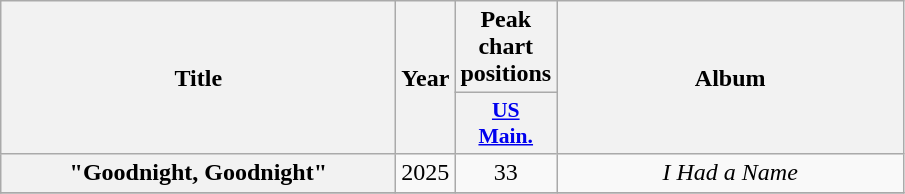<table class="wikitable plainrowheaders" style="text-align:center;">
<tr>
<th scope="col" rowspan="2" style="width:16em;">Title</th>
<th scope="col" rowspan="2" style="width:1em;">Year</th>
<th scope="col" colspan="1">Peak chart positions</th>
<th scope="col" rowspan="2" style="width:14em;">Album</th>
</tr>
<tr>
<th scope="col" style="width:3em;font-size:90%;"><a href='#'>US<br>Main.</a><br></th>
</tr>
<tr>
<th scope="row">"Goodnight, Goodnight"</th>
<td>2025</td>
<td>33</td>
<td><em>I Had a Name</em></td>
</tr>
<tr>
</tr>
</table>
